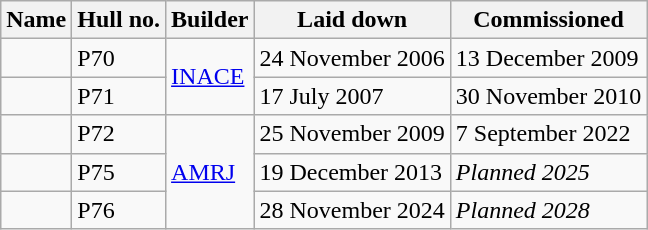<table class="wikitable">
<tr>
<th>Name</th>
<th>Hull no.</th>
<th>Builder</th>
<th>Laid down</th>
<th>Commissioned</th>
</tr>
<tr>
<td></td>
<td>P70</td>
<td rowspan="2"><a href='#'>INACE</a></td>
<td>24 November 2006</td>
<td>13 December 2009</td>
</tr>
<tr>
<td></td>
<td>P71</td>
<td>17 July 2007</td>
<td>30 November 2010</td>
</tr>
<tr>
<td></td>
<td>P72</td>
<td rowspan="3"><a href='#'>AMRJ</a></td>
<td>25 November 2009</td>
<td>7 September 2022</td>
</tr>
<tr>
<td></td>
<td>P75</td>
<td>19 December 2013</td>
<td><em>Planned 2025</em></td>
</tr>
<tr>
<td></td>
<td>P76</td>
<td>28 November 2024</td>
<td><em>Planned 2028</em></td>
</tr>
</table>
